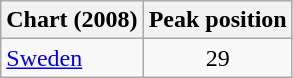<table class="wikitable">
<tr>
<th align="left">Chart (2008)</th>
<th align="center">Peak position</th>
</tr>
<tr>
<td align="left"><a href='#'>Sweden</a></td>
<td align="center">29</td>
</tr>
</table>
